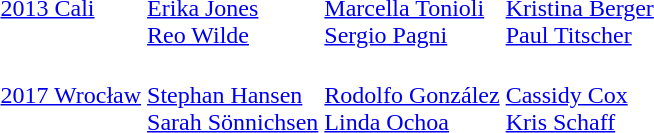<table>
<tr>
<td><a href='#'>2013 Cali</a></td>
<td><br><a href='#'>Erika Jones</a><br><a href='#'>Reo Wilde</a></td>
<td><br><a href='#'>Marcella Tonioli</a><br><a href='#'>Sergio Pagni</a></td>
<td><br><a href='#'>Kristina Berger</a><br><a href='#'>Paul Titscher</a></td>
</tr>
<tr>
<td><a href='#'>2017 Wrocław</a></td>
<td><br><a href='#'>Stephan Hansen</a><br><a href='#'>Sarah Sönnichsen</a></td>
<td><br><a href='#'>Rodolfo González</a><br><a href='#'>Linda Ochoa</a></td>
<td><br><a href='#'>Cassidy Cox</a><br><a href='#'>Kris Schaff</a></td>
</tr>
</table>
